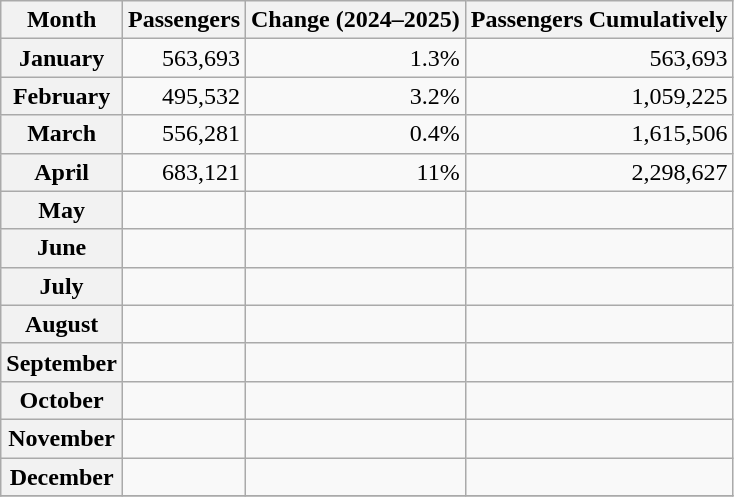<table class="wikitable sortable">
<tr>
<th>Month</th>
<th>Passengers</th>
<th>Change (2024–2025)</th>
<th>Passengers Cumulatively</th>
</tr>
<tr align=right>
<th>January</th>
<td>563,693</td>
<td> 1.3%</td>
<td>563,693</td>
</tr>
<tr align=right>
<th>February</th>
<td>495,532</td>
<td> 3.2%</td>
<td>1,059,225</td>
</tr>
<tr align=right>
<th>March</th>
<td>556,281</td>
<td> 0.4%</td>
<td>1,615,506</td>
</tr>
<tr align=right>
<th>April</th>
<td>683,121</td>
<td> 11%</td>
<td>2,298,627</td>
</tr>
<tr align=right>
<th>May</th>
<td></td>
<td></td>
<td></td>
</tr>
<tr align=right>
<th>June</th>
<td></td>
<td></td>
<td></td>
</tr>
<tr align=right>
<th>July</th>
<td></td>
<td></td>
<td></td>
</tr>
<tr align=right>
<th>August</th>
<td></td>
<td></td>
<td></td>
</tr>
<tr align=right>
<th>September</th>
<td></td>
<td></td>
<td></td>
</tr>
<tr align=right>
<th>October</th>
<td></td>
<td></td>
<td></td>
</tr>
<tr align=right>
<th>November</th>
<td></td>
<td></td>
<td></td>
</tr>
<tr align=right>
<th>December</th>
<td></td>
<td></td>
<td></td>
</tr>
<tr align=right>
</tr>
</table>
